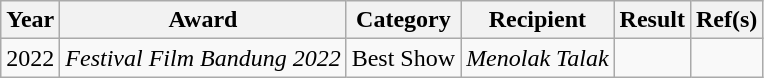<table class="wikitable">
<tr>
<th>Year</th>
<th>Award</th>
<th>Category</th>
<th>Recipient</th>
<th>Result</th>
<th>Ref(s)</th>
</tr>
<tr>
<td>2022</td>
<td><em>Festival Film Bandung 2022</em></td>
<td>Best Show</td>
<td><em>Menolak Talak</em></td>
<td></td>
<td></td>
</tr>
</table>
